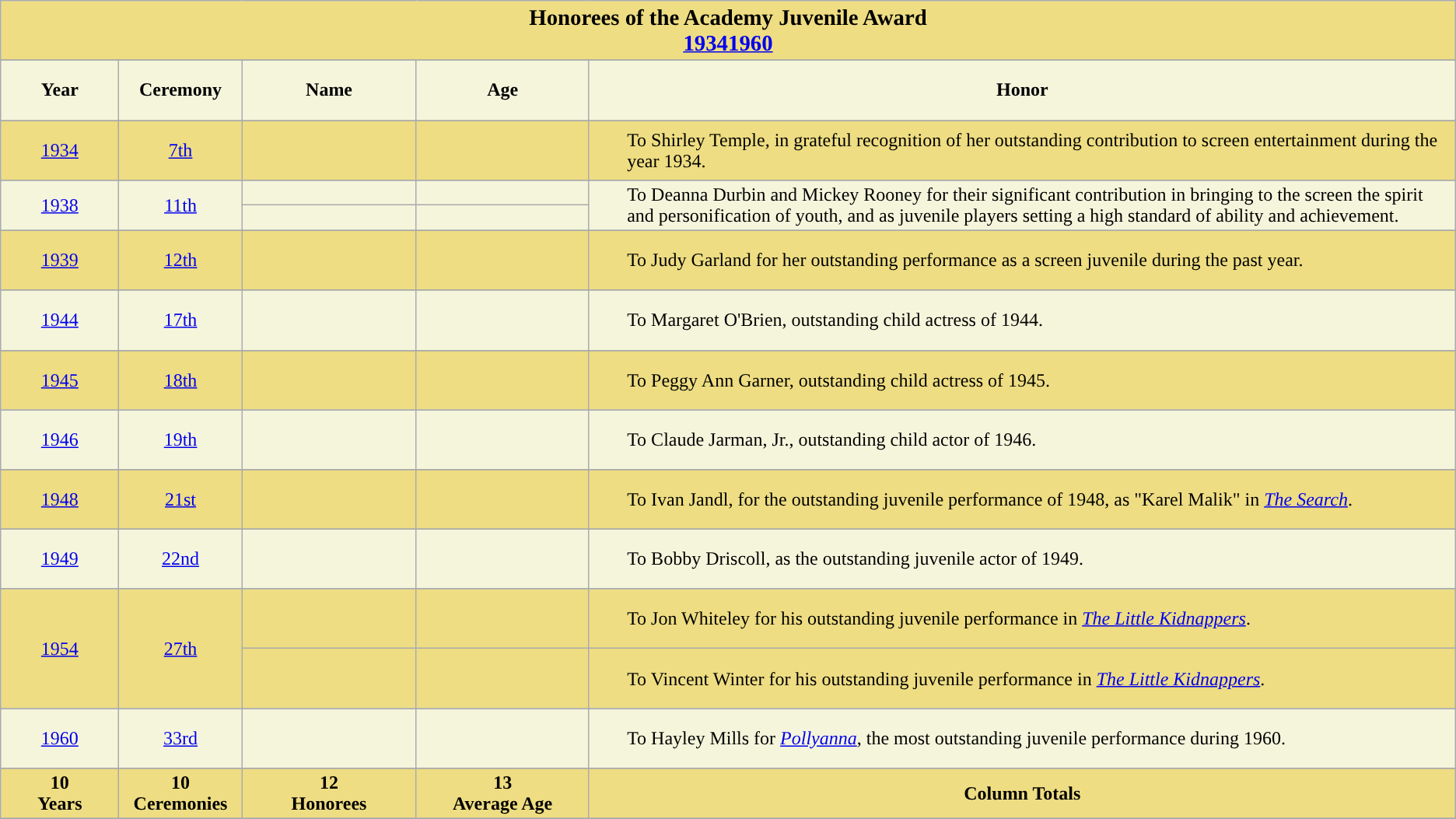<table class="wikitable sortable" style="text-align: center">
<tr>
<th colspan=5 align=center style="background:#EEDD82"><big>Honorees of the Academy Juvenile Award<br><a href='#'>1934</a><a href='#'>1960</a></big></th>
</tr>
<tr>
</tr>
<tr style="height: 3.2em;">
<th style="background-color:#F5F5DC; width:100px;">Year</th>
<th style="background-color:#F5F5DC; width:100px;">Ceremony</th>
<th style="background-color:#F5F5DC; width:150px;">Name</th>
<th style="background-color:#F5F5DC; width:150px;">Age</th>
<th style="background-color:#F5F5DC; width:800px;">Honor</th>
</tr>
<tr>
</tr>
<tr style="background-color:#EEDD82; height:3.2em;">
<td><a href='#'>1934</a></td>
<td data-sort-value="07"><a href='#'>7th</a></td>
<td></td>
<td></td>
<td align="left"style="padding-left: 2em;">To Shirley Temple, in grateful recognition of her outstanding contribution to screen entertainment during the year 1934.</td>
</tr>
<tr>
</tr>
<tr style="background-color:#F5F5DC">
<td rowspan="2"><a href='#'>1938</a></td>
<td rowspan="2"><a href='#'>11th</a></td>
<td></td>
<td></td>
<td rowspan="2" align="left"style="padding-left: 2em;">To Deanna Durbin and Mickey Rooney for their significant contribution in bringing to the screen the spirit and personification of youth, and as juvenile players setting a high standard of ability and achievement.</td>
</tr>
<tr style="background-color:#F5F5DC">
<td></td>
<td style="white-space:nowrap;"></td>
</tr>
<tr>
</tr>
<tr style="background-color:#EEDD82; height:3.2em;">
<td><a href='#'>1939</a></td>
<td data-sort-value="12"><a href='#'>12th</a></td>
<td></td>
<td></td>
<td align="left"style="padding-left: 2em;">To Judy Garland for her outstanding performance as a screen juvenile during the past year.</td>
</tr>
<tr>
</tr>
<tr style="background-color:#F5F5DC; height:3.2em;">
<td><a href='#'>1944</a></td>
<td data-sort-value="17"><a href='#'>17th</a></td>
<td></td>
<td></td>
<td align="left"style="padding-left: 2em;">To Margaret O'Brien, outstanding child actress of 1944.</td>
</tr>
<tr>
</tr>
<tr style="background-color:#EEDD82; height:3.2em;">
<td><a href='#'>1945</a></td>
<td data-sort-value="18"><a href='#'>18th</a></td>
<td style="white-space:nowrap;"></td>
<td></td>
<td align="left"style="padding-left: 2em;">To Peggy Ann Garner, outstanding child actress of 1945.</td>
</tr>
<tr>
</tr>
<tr style="background-color:#F5F5DC; height:3.2em;">
<td><a href='#'>1946</a></td>
<td data-sort-value="19"><a href='#'>19th</a></td>
<td></td>
<td></td>
<td align="left"style="padding-left: 2em;">To Claude Jarman, Jr., outstanding child actor of 1946.</td>
</tr>
<tr>
</tr>
<tr style="background-color:#EEDD82; height:3.2em;">
<td><a href='#'>1948</a></td>
<td data-sort-value="21"><a href='#'>21st</a></td>
<td></td>
<td></td>
<td align="left"style="padding-left: 2em;">To Ivan Jandl, for the outstanding juvenile performance of 1948, as "Karel Malik" in <em><a href='#'>The Search</a></em>.</td>
</tr>
<tr>
</tr>
<tr style="background-color:#F5F5DC; height:3.2em;">
<td><a href='#'>1949</a></td>
<td data-sort-value="22"><a href='#'>22nd</a></td>
<td></td>
<td></td>
<td align="left"style="padding-left: 2em;">To Bobby Driscoll, as the outstanding juvenile actor of 1949.</td>
</tr>
<tr>
</tr>
<tr style="background-color:#EEDD82; height:3.2em;">
<td rowspan="2"><a href='#'>1954</a></td>
<td rowspan="2" data-sort-value="27"><a href='#'>27th</a></td>
<td></td>
<td></td>
<td align="left"style="padding-left: 2em;">To Jon Whiteley for his outstanding juvenile performance in <em><a href='#'>The Little Kidnappers</a></em>.</td>
</tr>
<tr style="background-color:#EEDD82; height:3.2em;">
<td></td>
<td></td>
<td align="left"style="padding-left: 2em;">To Vincent Winter for his outstanding juvenile performance in <em><a href='#'>The Little Kidnappers</a></em>.</td>
</tr>
<tr>
</tr>
<tr style="background-color:#F5F5DC; height:3.2em;">
<td><a href='#'>1960</a></td>
<td data-sort-value="33"><a href='#'>33rd</a></td>
<td></td>
<td></td>
<td align="left"style="padding-left: 2em;">To Hayley Mills for <em><a href='#'>Pollyanna</a></em>, the most outstanding juvenile performance during 1960.</td>
</tr>
<tr>
</tr>
<tr class="sortbottom">
<th style="background-color:#EEDD82">10              <br>  Years</th>
<th style="background-color:#EEDD82">10              <br>  Ceremonies</th>
<th style="background-color:#EEDD82">12              <br>  Honorees</th>
<th style="background-color:#EEDD82">13              <br>  Average Age</th>
<th style="background-color:#EEDD82">Column Totals</th>
</tr>
<tr>
</tr>
</table>
